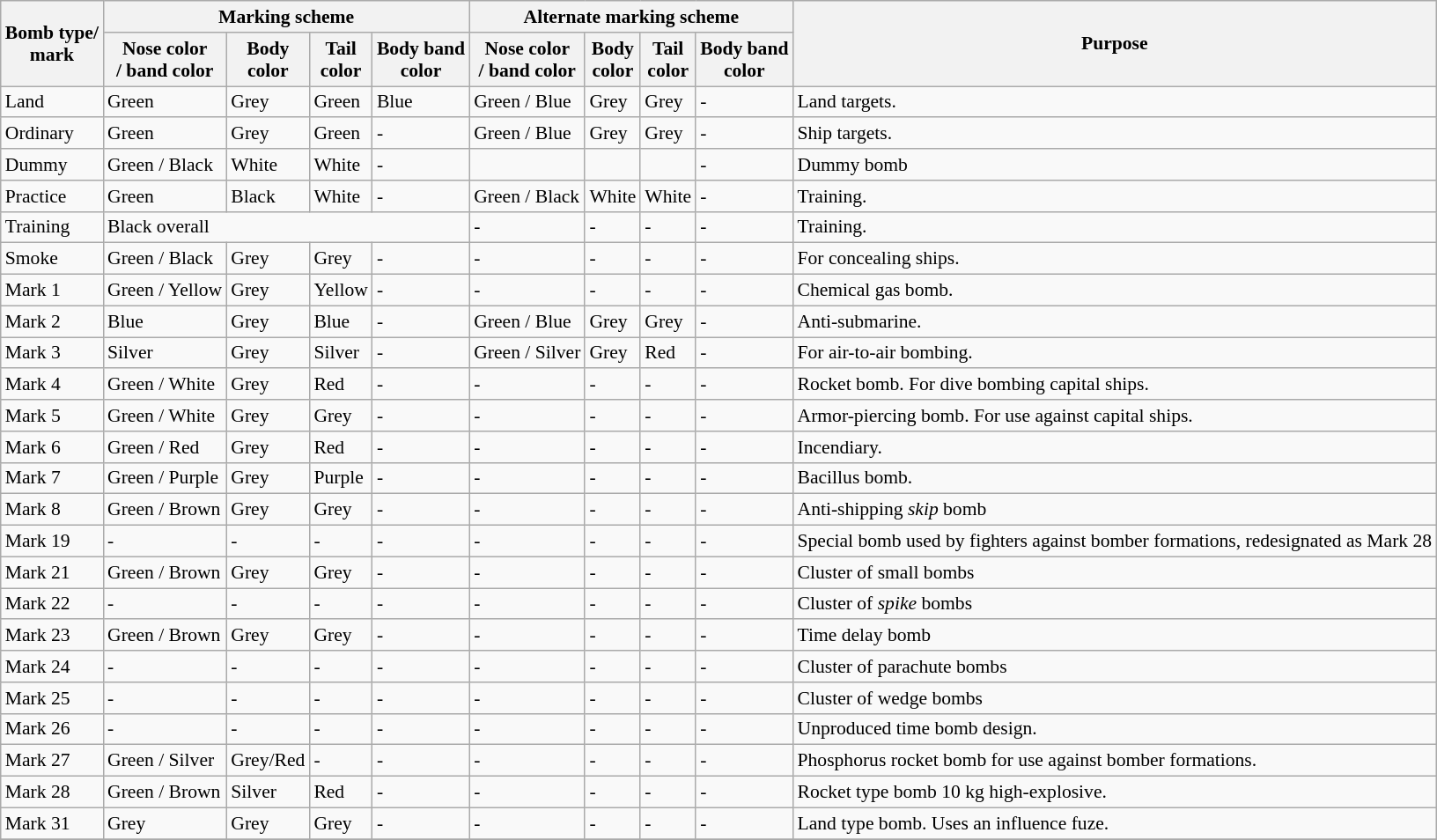<table class=wikitable style="font-size: 90%;">
<tr>
<th rowspan=2>Bomb type/<br>mark</th>
<th colspan=4>Marking scheme</th>
<th colspan=4>Alternate marking scheme</th>
<th rowspan=2>Purpose</th>
</tr>
<tr>
<th>Nose color <br> / band color</th>
<th>Body <br> color</th>
<th>Tail <br> color</th>
<th>Body band <br> color</th>
<th>Nose color <br> / band color</th>
<th>Body <br> color</th>
<th>Tail <br> color</th>
<th>Body band <br> color</th>
</tr>
<tr>
<td>Land</td>
<td>Green</td>
<td>Grey</td>
<td>Green</td>
<td>Blue</td>
<td>Green / Blue</td>
<td>Grey</td>
<td>Grey</td>
<td>-</td>
<td>Land targets.</td>
</tr>
<tr>
<td>Ordinary</td>
<td>Green</td>
<td>Grey</td>
<td>Green</td>
<td>-</td>
<td>Green / Blue</td>
<td>Grey</td>
<td>Grey</td>
<td>-</td>
<td>Ship targets.</td>
</tr>
<tr>
<td>Dummy</td>
<td>Green / Black</td>
<td>White</td>
<td>White</td>
<td>-</td>
<td></td>
<td></td>
<td></td>
<td>-</td>
<td>Dummy bomb</td>
</tr>
<tr>
<td>Practice</td>
<td>Green</td>
<td>Black</td>
<td>White</td>
<td>-</td>
<td>Green / Black</td>
<td>White</td>
<td>White</td>
<td>-</td>
<td>Training.</td>
</tr>
<tr>
<td>Training</td>
<td colspan=4>Black overall</td>
<td>-</td>
<td>-</td>
<td>-</td>
<td>-</td>
<td>Training.</td>
</tr>
<tr>
<td>Smoke</td>
<td>Green / Black</td>
<td>Grey</td>
<td>Grey</td>
<td>-</td>
<td>-</td>
<td>-</td>
<td>-</td>
<td>-</td>
<td>For concealing ships.</td>
</tr>
<tr>
<td>Mark 1</td>
<td>Green / Yellow</td>
<td>Grey</td>
<td>Yellow</td>
<td>-</td>
<td>-</td>
<td>-</td>
<td>-</td>
<td>-</td>
<td>Chemical gas bomb.</td>
</tr>
<tr>
<td>Mark 2</td>
<td>Blue</td>
<td>Grey</td>
<td>Blue</td>
<td>-</td>
<td>Green / Blue</td>
<td>Grey</td>
<td>Grey</td>
<td>-</td>
<td>Anti-submarine.</td>
</tr>
<tr>
<td>Mark 3</td>
<td>Silver</td>
<td>Grey</td>
<td>Silver</td>
<td>-</td>
<td>Green / Silver</td>
<td>Grey</td>
<td>Red</td>
<td>-</td>
<td>For air-to-air bombing.</td>
</tr>
<tr>
<td>Mark 4</td>
<td>Green / White</td>
<td>Grey</td>
<td>Red</td>
<td>-</td>
<td>-</td>
<td>-</td>
<td>-</td>
<td>-</td>
<td>Rocket bomb. For dive bombing capital ships.</td>
</tr>
<tr>
<td>Mark 5</td>
<td>Green / White</td>
<td>Grey</td>
<td>Grey</td>
<td>-</td>
<td>-</td>
<td>-</td>
<td>-</td>
<td>-</td>
<td>Armor-piercing bomb. For use against capital ships.</td>
</tr>
<tr>
<td>Mark 6</td>
<td>Green / Red</td>
<td>Grey</td>
<td>Red</td>
<td>-</td>
<td>-</td>
<td>-</td>
<td>-</td>
<td>-</td>
<td>Incendiary.</td>
</tr>
<tr>
<td>Mark 7</td>
<td>Green / Purple</td>
<td>Grey</td>
<td>Purple</td>
<td>-</td>
<td>-</td>
<td>-</td>
<td>-</td>
<td>-</td>
<td>Bacillus bomb.</td>
</tr>
<tr>
<td>Mark 8</td>
<td>Green / Brown</td>
<td>Grey</td>
<td>Grey</td>
<td>-</td>
<td>-</td>
<td>-</td>
<td>-</td>
<td>-</td>
<td>Anti-shipping <em>skip</em> bomb</td>
</tr>
<tr>
<td>Mark 19</td>
<td>-</td>
<td>-</td>
<td>-</td>
<td>-</td>
<td>-</td>
<td>-</td>
<td>-</td>
<td>-</td>
<td>Special bomb used by fighters against bomber formations, redesignated as Mark 28</td>
</tr>
<tr>
<td>Mark 21</td>
<td>Green / Brown</td>
<td>Grey</td>
<td>Grey</td>
<td>-</td>
<td>-</td>
<td>-</td>
<td>-</td>
<td>-</td>
<td>Cluster of small bombs</td>
</tr>
<tr>
<td>Mark 22</td>
<td>-</td>
<td>-</td>
<td>-</td>
<td>-</td>
<td>-</td>
<td>-</td>
<td>-</td>
<td>-</td>
<td>Cluster of <em>spike</em> bombs</td>
</tr>
<tr>
<td>Mark 23</td>
<td>Green / Brown</td>
<td>Grey</td>
<td>Grey</td>
<td>-</td>
<td>-</td>
<td>-</td>
<td>-</td>
<td>-</td>
<td>Time delay bomb</td>
</tr>
<tr>
<td>Mark 24</td>
<td>-</td>
<td>-</td>
<td>-</td>
<td>-</td>
<td>-</td>
<td>-</td>
<td>-</td>
<td>-</td>
<td>Cluster of parachute bombs</td>
</tr>
<tr>
<td>Mark 25</td>
<td>-</td>
<td>-</td>
<td>-</td>
<td>-</td>
<td>-</td>
<td>-</td>
<td>-</td>
<td>-</td>
<td>Cluster of wedge bombs</td>
</tr>
<tr>
<td>Mark 26</td>
<td>-</td>
<td>-</td>
<td>-</td>
<td>-</td>
<td>-</td>
<td>-</td>
<td>-</td>
<td>-</td>
<td>Unproduced time bomb design.</td>
</tr>
<tr>
<td>Mark 27</td>
<td>Green / Silver</td>
<td>Grey/Red</td>
<td>-</td>
<td>-</td>
<td>-</td>
<td>-</td>
<td>-</td>
<td>-</td>
<td>Phosphorus rocket bomb for use against bomber formations.</td>
</tr>
<tr>
<td>Mark 28</td>
<td>Green / Brown</td>
<td>Silver</td>
<td>Red</td>
<td>-</td>
<td>-</td>
<td>-</td>
<td>-</td>
<td>-</td>
<td>Rocket type bomb 10 kg high-explosive.</td>
</tr>
<tr>
<td>Mark 31</td>
<td>Grey</td>
<td>Grey</td>
<td>Grey</td>
<td>-</td>
<td>-</td>
<td>-</td>
<td>-</td>
<td>-</td>
<td>Land type bomb. Uses an influence fuze.</td>
</tr>
<tr>
</tr>
</table>
